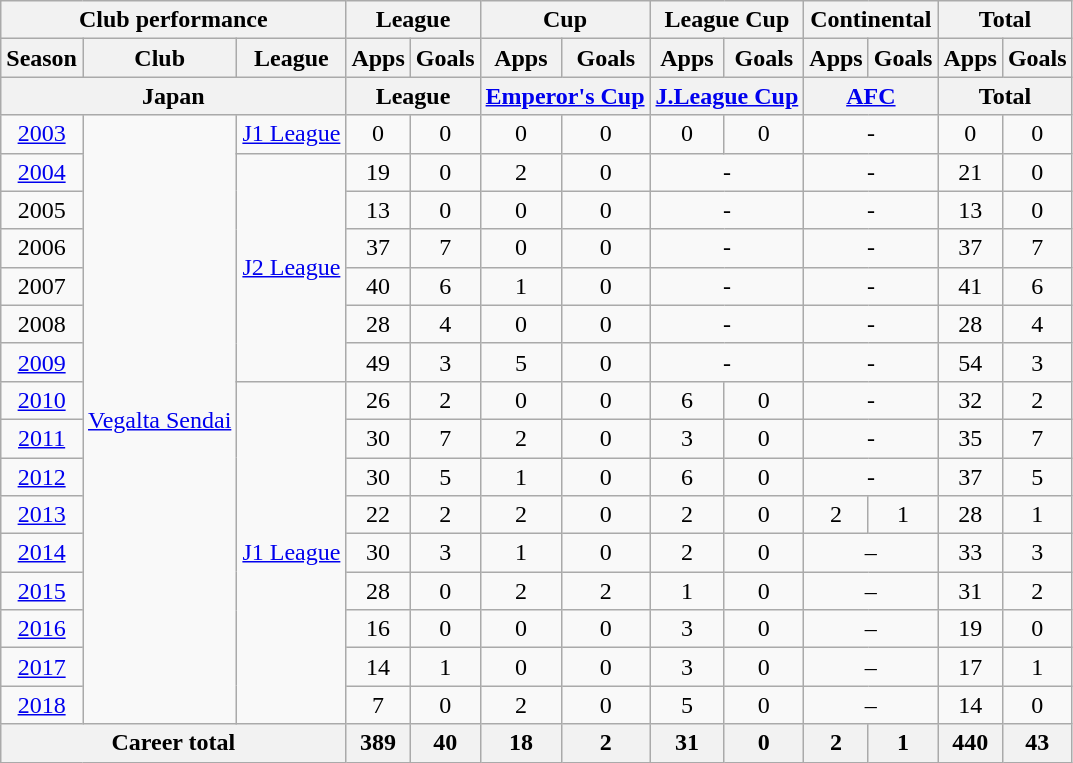<table class="wikitable" style="text-align:center">
<tr>
<th colspan=3>Club performance</th>
<th colspan=2>League</th>
<th colspan=2>Cup</th>
<th colspan=2>League Cup</th>
<th colspan=2>Continental</th>
<th colspan=2>Total</th>
</tr>
<tr>
<th>Season</th>
<th>Club</th>
<th>League</th>
<th>Apps</th>
<th>Goals</th>
<th>Apps</th>
<th>Goals</th>
<th>Apps</th>
<th>Goals</th>
<th>Apps</th>
<th>Goals</th>
<th>Apps</th>
<th>Goals</th>
</tr>
<tr>
<th colspan=3>Japan</th>
<th colspan=2>League</th>
<th colspan=2><a href='#'>Emperor's Cup</a></th>
<th colspan=2><a href='#'>J.League Cup</a></th>
<th colspan=2><a href='#'>AFC</a></th>
<th colspan=2>Total</th>
</tr>
<tr>
<td><a href='#'>2003</a></td>
<td rowspan="16"><a href='#'>Vegalta Sendai</a></td>
<td><a href='#'>J1 League</a></td>
<td>0</td>
<td>0</td>
<td>0</td>
<td>0</td>
<td>0</td>
<td>0</td>
<td colspan="2">-</td>
<td>0</td>
<td>0</td>
</tr>
<tr>
<td><a href='#'>2004</a></td>
<td rowspan="6"><a href='#'>J2 League</a></td>
<td>19</td>
<td>0</td>
<td>2</td>
<td>0</td>
<td colspan="2">-</td>
<td colspan="2">-</td>
<td>21</td>
<td>0</td>
</tr>
<tr>
<td>2005</td>
<td>13</td>
<td>0</td>
<td>0</td>
<td>0</td>
<td colspan="2">-</td>
<td colspan="2">-</td>
<td>13</td>
<td>0</td>
</tr>
<tr>
<td>2006</td>
<td>37</td>
<td>7</td>
<td>0</td>
<td>0</td>
<td colspan="2">-</td>
<td colspan="2">-</td>
<td>37</td>
<td>7</td>
</tr>
<tr>
<td>2007</td>
<td>40</td>
<td>6</td>
<td>1</td>
<td>0</td>
<td colspan="2">-</td>
<td colspan="2">-</td>
<td>41</td>
<td>6</td>
</tr>
<tr>
<td>2008</td>
<td>28</td>
<td>4</td>
<td>0</td>
<td>0</td>
<td colspan="2">-</td>
<td colspan="2">-</td>
<td>28</td>
<td>4</td>
</tr>
<tr>
<td><a href='#'>2009</a></td>
<td>49</td>
<td>3</td>
<td>5</td>
<td>0</td>
<td colspan="2">-</td>
<td colspan="2">-</td>
<td>54</td>
<td>3</td>
</tr>
<tr>
<td><a href='#'>2010</a></td>
<td rowspan="9"><a href='#'>J1 League</a></td>
<td>26</td>
<td>2</td>
<td>0</td>
<td>0</td>
<td>6</td>
<td>0</td>
<td colspan="2">-</td>
<td>32</td>
<td>2</td>
</tr>
<tr>
<td><a href='#'>2011</a></td>
<td>30</td>
<td>7</td>
<td>2</td>
<td>0</td>
<td>3</td>
<td>0</td>
<td colspan="2">-</td>
<td>35</td>
<td>7</td>
</tr>
<tr>
<td><a href='#'>2012</a></td>
<td>30</td>
<td>5</td>
<td>1</td>
<td>0</td>
<td>6</td>
<td>0</td>
<td colspan="2">-</td>
<td>37</td>
<td>5</td>
</tr>
<tr>
<td><a href='#'>2013</a></td>
<td>22</td>
<td>2</td>
<td>2</td>
<td>0</td>
<td>2</td>
<td>0</td>
<td>2</td>
<td>1</td>
<td>28</td>
<td>1</td>
</tr>
<tr>
<td><a href='#'>2014</a></td>
<td>30</td>
<td>3</td>
<td>1</td>
<td>0</td>
<td>2</td>
<td>0</td>
<td colspan="2">–</td>
<td>33</td>
<td>3</td>
</tr>
<tr>
<td><a href='#'>2015</a></td>
<td>28</td>
<td>0</td>
<td>2</td>
<td>2</td>
<td>1</td>
<td>0</td>
<td colspan="2">–</td>
<td>31</td>
<td>2</td>
</tr>
<tr>
<td><a href='#'>2016</a></td>
<td>16</td>
<td>0</td>
<td>0</td>
<td>0</td>
<td>3</td>
<td>0</td>
<td colspan="2">–</td>
<td>19</td>
<td>0</td>
</tr>
<tr>
<td><a href='#'>2017</a></td>
<td>14</td>
<td>1</td>
<td>0</td>
<td>0</td>
<td>3</td>
<td>0</td>
<td colspan="2">–</td>
<td>17</td>
<td>1</td>
</tr>
<tr>
<td><a href='#'>2018</a></td>
<td>7</td>
<td>0</td>
<td>2</td>
<td>0</td>
<td>5</td>
<td>0</td>
<td colspan="2">–</td>
<td>14</td>
<td>0</td>
</tr>
<tr>
<th colspan=3>Career total</th>
<th>389</th>
<th>40</th>
<th>18</th>
<th>2</th>
<th>31</th>
<th>0</th>
<th>2</th>
<th>1</th>
<th>440</th>
<th>43</th>
</tr>
</table>
